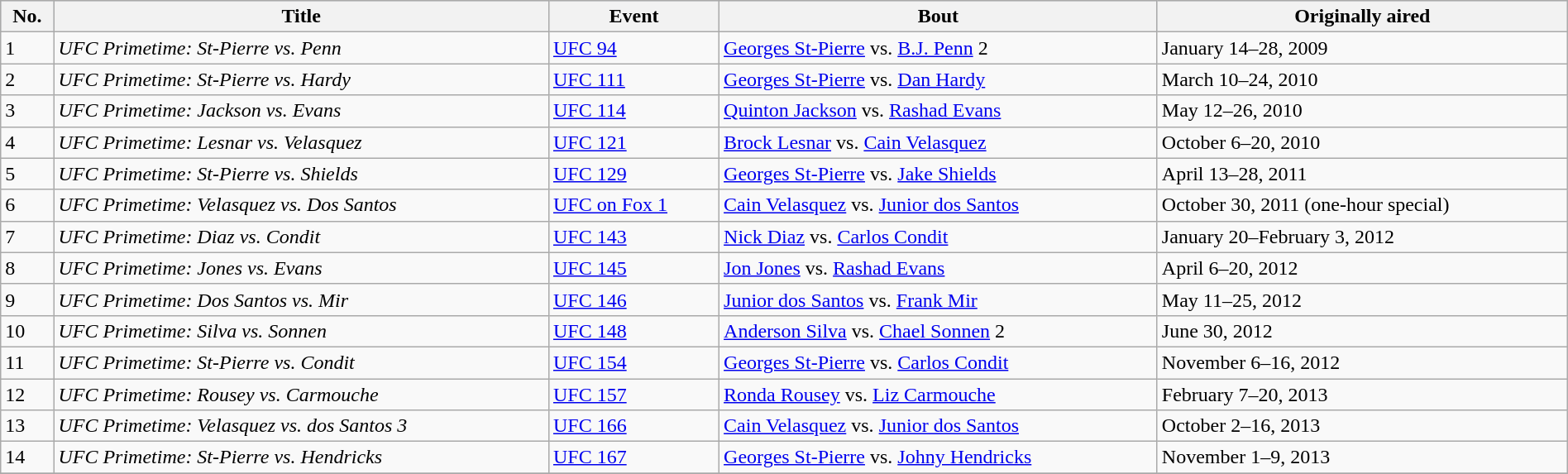<table class="wikitable" style="width: 100%">
<tr style="background:#BCC9D2; color:black;">
<th>No.</th>
<th>Title</th>
<th>Event</th>
<th>Bout</th>
<th>Originally aired</th>
</tr>
<tr>
<td>1</td>
<td><em>UFC Primetime: St-Pierre vs. Penn</em></td>
<td><a href='#'>UFC 94</a></td>
<td><a href='#'>Georges St-Pierre</a> vs. <a href='#'>B.J. Penn</a> 2</td>
<td>January 14–28, 2009</td>
</tr>
<tr>
<td>2</td>
<td><em>UFC Primetime: St-Pierre vs. Hardy</em></td>
<td><a href='#'>UFC 111</a></td>
<td><a href='#'>Georges St-Pierre</a> vs. <a href='#'>Dan Hardy</a></td>
<td>March 10–24, 2010</td>
</tr>
<tr>
<td>3</td>
<td><em>UFC Primetime: Jackson vs. Evans</em></td>
<td><a href='#'>UFC 114</a></td>
<td><a href='#'>Quinton Jackson</a> vs. <a href='#'>Rashad Evans</a></td>
<td>May 12–26, 2010</td>
</tr>
<tr>
<td>4</td>
<td><em>UFC Primetime: Lesnar vs. Velasquez</em></td>
<td><a href='#'>UFC 121</a></td>
<td><a href='#'>Brock Lesnar</a> vs. <a href='#'>Cain Velasquez</a></td>
<td>October 6–20, 2010</td>
</tr>
<tr>
<td>5</td>
<td><em>UFC Primetime: St-Pierre vs. Shields</em></td>
<td><a href='#'>UFC 129</a></td>
<td><a href='#'>Georges St-Pierre</a> vs. <a href='#'>Jake Shields</a></td>
<td>April 13–28, 2011</td>
</tr>
<tr>
<td>6</td>
<td><em>UFC Primetime: Velasquez vs. Dos Santos</em></td>
<td><a href='#'>UFC on Fox 1</a></td>
<td><a href='#'>Cain Velasquez</a> vs. <a href='#'>Junior dos Santos</a></td>
<td>October 30, 2011  (one-hour special)</td>
</tr>
<tr>
<td>7</td>
<td><em>UFC Primetime: Diaz vs. Condit</em></td>
<td><a href='#'>UFC 143</a></td>
<td><a href='#'>Nick Diaz</a> vs. <a href='#'>Carlos Condit</a></td>
<td>January 20–February 3, 2012</td>
</tr>
<tr>
<td>8</td>
<td><em>UFC Primetime: Jones vs. Evans</em></td>
<td><a href='#'>UFC 145</a></td>
<td><a href='#'>Jon Jones</a> vs. <a href='#'>Rashad Evans</a></td>
<td>April 6–20, 2012</td>
</tr>
<tr>
<td>9</td>
<td><em>UFC Primetime: Dos Santos vs. Mir</em></td>
<td><a href='#'>UFC 146</a></td>
<td><a href='#'>Junior dos Santos</a> vs. <a href='#'>Frank Mir</a></td>
<td>May 11–25, 2012</td>
</tr>
<tr>
<td>10</td>
<td><em>UFC Primetime: Silva vs. Sonnen</em></td>
<td><a href='#'>UFC 148</a></td>
<td><a href='#'>Anderson Silva</a> vs. <a href='#'>Chael Sonnen</a> 2</td>
<td>June 30, 2012</td>
</tr>
<tr>
<td>11</td>
<td><em>UFC Primetime: St-Pierre vs. Condit</em></td>
<td><a href='#'>UFC 154</a></td>
<td><a href='#'>Georges St-Pierre</a> vs. <a href='#'>Carlos Condit</a></td>
<td>November 6–16, 2012</td>
</tr>
<tr>
<td>12</td>
<td><em>UFC Primetime: Rousey vs. Carmouche</em></td>
<td><a href='#'>UFC 157</a></td>
<td><a href='#'>Ronda Rousey</a> vs. <a href='#'>Liz Carmouche</a></td>
<td>February 7–20, 2013</td>
</tr>
<tr>
<td>13</td>
<td><em>UFC Primetime: Velasquez vs. dos Santos 3</em></td>
<td><a href='#'>UFC 166</a></td>
<td><a href='#'>Cain Velasquez</a> vs. <a href='#'>Junior dos Santos</a></td>
<td>October 2–16, 2013</td>
</tr>
<tr>
<td>14</td>
<td><em>UFC Primetime: St-Pierre vs. Hendricks</em></td>
<td><a href='#'>UFC 167</a></td>
<td><a href='#'>Georges St-Pierre</a> vs. <a href='#'>Johny Hendricks</a></td>
<td>November 1–9, 2013</td>
</tr>
<tr>
</tr>
</table>
